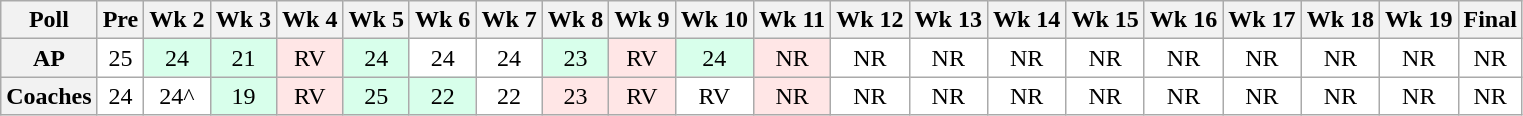<table class="wikitable" style="white-space:nowrap;">
<tr>
<th>Poll</th>
<th>Pre</th>
<th>Wk 2</th>
<th>Wk 3</th>
<th>Wk 4</th>
<th>Wk 5</th>
<th>Wk 6</th>
<th>Wk 7</th>
<th>Wk 8</th>
<th>Wk 9</th>
<th>Wk 10</th>
<th>Wk 11</th>
<th>Wk 12</th>
<th>Wk 13</th>
<th>Wk 14</th>
<th>Wk 15</th>
<th>Wk 16</th>
<th>Wk 17</th>
<th>Wk 18</th>
<th>Wk 19</th>
<th>Final</th>
</tr>
<tr style="text-align:center;">
<th>AP</th>
<td style="background:#FFF;">25</td>
<td style="background:#D8FFEB;">24</td>
<td style="background:#D8FFEB;">21</td>
<td style="background:#FFE6E6;">RV</td>
<td style="background:#D8FFEB;">24</td>
<td style="background:#FFF;">24</td>
<td style="background:#FFF;">24</td>
<td style="background:#D8FFEB;">23</td>
<td style="background:#FFE6E6;">RV</td>
<td style="background:#D8FFEB;">24</td>
<td style="background:#FFE6E6;">NR</td>
<td style="background:#FFF;">NR</td>
<td style="background:#FFF;">NR</td>
<td style="background:#FFF;">NR</td>
<td style="background:#FFF;">NR</td>
<td style="background:#FFF;">NR</td>
<td style="background:#FFF;">NR</td>
<td style="background:#FFF;">NR</td>
<td style="background:#FFF;">NR</td>
<td style="background:#FFF;">NR</td>
</tr>
<tr style="text-align:center;">
<th>Coaches</th>
<td style="background:#FFF;">24</td>
<td style="background:#FFF;">24^</td>
<td style="background:#D8FFEB;">19</td>
<td style="background:#FFE6E6;">RV</td>
<td style="background:#D8FFEB;">25</td>
<td style="background:#D8FFEB;">22</td>
<td style="background:#FFF;">22</td>
<td style="background:#FFE6E6;">23</td>
<td style="background:#FFE6E6;">RV</td>
<td style="background:#FFF;">RV</td>
<td style="background:#FFE6E6;">NR</td>
<td style="background:#FFF;">NR</td>
<td style="background:#FFF;">NR</td>
<td style="background:#FFF;">NR</td>
<td style="background:#FFF;">NR</td>
<td style="background:#FFF;">NR</td>
<td style="background:#FFF;">NR</td>
<td style="background:#FFF;">NR</td>
<td style="background:#FFF;">NR</td>
<td style="background:#FFF;">NR</td>
</tr>
</table>
